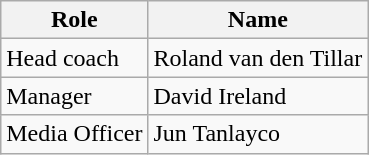<table class="wikitable">
<tr>
<th>Role</th>
<th>Name</th>
</tr>
<tr>
<td>Head coach</td>
<td>Roland van den Tillar</td>
</tr>
<tr>
<td>Manager</td>
<td>David Ireland</td>
</tr>
<tr>
<td>Media Officer</td>
<td>Jun Tanlayco</td>
</tr>
</table>
